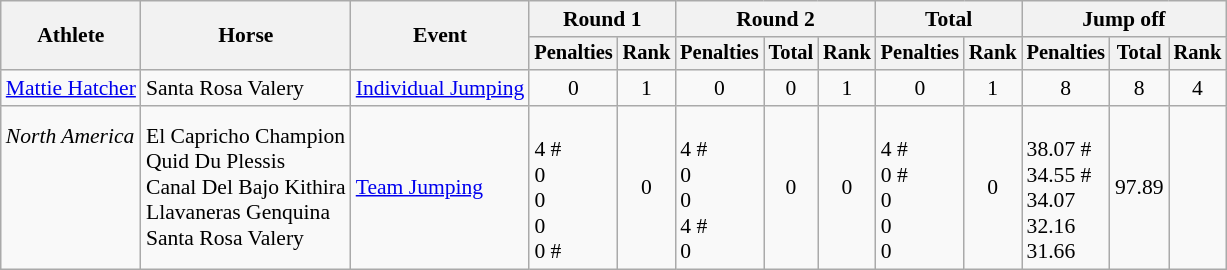<table class="wikitable" border="1" style="font-size:90%">
<tr>
<th rowspan=2>Athlete</th>
<th rowspan=2>Horse</th>
<th rowspan=2>Event</th>
<th colspan=2>Round 1</th>
<th colspan=3>Round 2</th>
<th colspan=2>Total</th>
<th colspan=3>Jump off</th>
</tr>
<tr style="font-size:95%">
<th>Penalties</th>
<th>Rank</th>
<th>Penalties</th>
<th>Total</th>
<th>Rank</th>
<th>Penalties</th>
<th>Rank</th>
<th>Penalties</th>
<th>Total</th>
<th>Rank</th>
</tr>
<tr align=center>
<td align=left><a href='#'>Mattie Hatcher</a></td>
<td align=left>Santa Rosa Valery</td>
<td align=left><a href='#'>Individual Jumping</a></td>
<td>0</td>
<td>1</td>
<td>0</td>
<td>0</td>
<td>1</td>
<td>0</td>
<td>1</td>
<td>8</td>
<td>8</td>
<td>4</td>
</tr>
<tr align=center>
<td align=left><em>North America</em><br> <br><br><br><br></td>
<td align=left>El Capricho Champion<br>Quid Du Plessis<br>Canal Del Bajo Kithira<br>Llavaneras Genquina<br>Santa Rosa Valery</td>
<td align=left><a href='#'>Team Jumping</a></td>
<td align=left><br>4 #<br>0<br>0<br>0<br>0 #</td>
<td>0</td>
<td align=left><br>4 #<br>0<br>0<br>4 #<br>0</td>
<td>0</td>
<td>0</td>
<td align=left><br>4 #<br>0 #<br>0<br>0<br>0</td>
<td>0</td>
<td align=left><br>38.07 #<br>34.55 #<br>34.07<br>32.16<br>31.66</td>
<td>97.89</td>
<td></td>
</tr>
</table>
